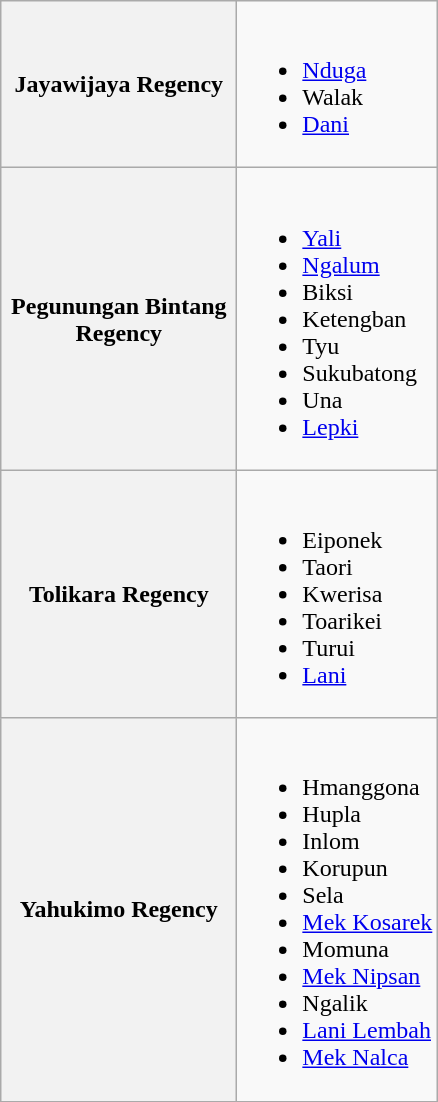<table class="wikitable">
<tr>
<th width=150px>Jayawijaya Regency</th>
<td><br><ul><li><a href='#'>Nduga</a></li><li>Walak</li><li><a href='#'>Dani</a></li></ul></td>
</tr>
<tr>
<th>Pegunungan Bintang Regency</th>
<td><br><ul><li><a href='#'>Yali</a></li><li><a href='#'>Ngalum</a></li><li>Biksi</li><li>Ketengban</li><li>Tyu</li><li>Sukubatong</li><li>Una</li><li><a href='#'>Lepki</a></li></ul></td>
</tr>
<tr>
<th>Tolikara Regency</th>
<td><br><ul><li>Eiponek</li><li>Taori</li><li>Kwerisa</li><li>Toarikei</li><li>Turui</li><li><a href='#'>Lani</a></li></ul></td>
</tr>
<tr>
<th>Yahukimo Regency</th>
<td><br><ul><li>Hmanggona</li><li>Hupla</li><li>Inlom</li><li>Korupun</li><li>Sela</li><li><a href='#'>Mek Kosarek</a></li><li>Momuna</li><li><a href='#'>Mek Nipsan</a></li><li>Ngalik</li><li><a href='#'>Lani Lembah</a></li><li><a href='#'>Mek Nalca</a></li></ul></td>
</tr>
</table>
